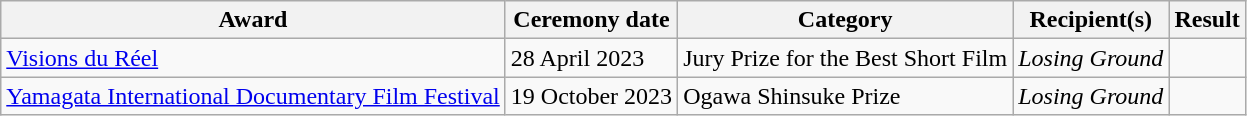<table class="wikitable">
<tr>
<th>Award</th>
<th>Ceremony date</th>
<th>Category</th>
<th>Recipient(s)</th>
<th>Result</th>
</tr>
<tr>
<td><a href='#'>Visions du Réel</a></td>
<td>28 April 2023</td>
<td>Jury Prize for the Best Short Film</td>
<td><em>Losing Ground</em></td>
<td></td>
</tr>
<tr>
<td><a href='#'>Yamagata International Documentary Film Festival</a></td>
<td>19 October 2023</td>
<td>Ogawa Shinsuke Prize</td>
<td><em>Losing Ground</em></td>
<td></td>
</tr>
</table>
